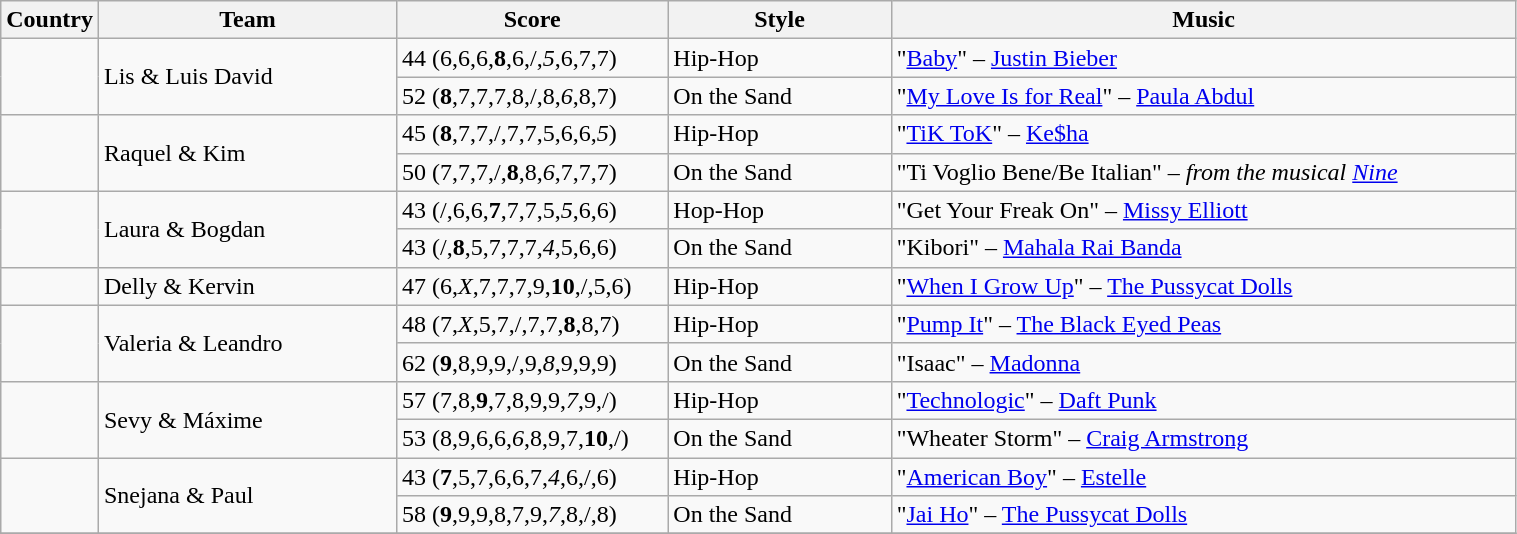<table class="wikitable" style="width:80%">
<tr>
<th style="width:5%;">Country</th>
<th style="width:20%;">Team</th>
<th style="width:18%;">Score</th>
<th style="width:15%;">Style</th>
<th style="width:60%;">Music</th>
</tr>
<tr>
<td rowspan=2></td>
<td rowspan=2>Lis & Luis David</td>
<td>44 (6,6,6,<strong>8</strong>,6,/,<em>5</em>,6,7,7)</td>
<td>Hip-Hop</td>
<td>"<a href='#'>Baby</a>" – <a href='#'>Justin Bieber</a></td>
</tr>
<tr>
<td>52 (<strong>8</strong>,7,7,7,8,/,8,<em>6</em>,8,7)</td>
<td>On the Sand</td>
<td>"<a href='#'>My Love Is for Real</a>" – <a href='#'>Paula Abdul</a></td>
</tr>
<tr>
<td rowspan=2></td>
<td rowspan=2>Raquel & Kim</td>
<td>45 (<strong>8</strong>,7,7,/,7,7,5,6,6,<em>5</em>)</td>
<td>Hip-Hop</td>
<td>"<a href='#'>TiK ToK</a>" – <a href='#'>Ke$ha</a></td>
</tr>
<tr>
<td>50 (7,7,7,/,<strong>8</strong>,8,<em>6</em>,7,7,7)</td>
<td>On the Sand</td>
<td>"Ti Voglio Bene/Be Italian" – <em>from the musical <a href='#'>Nine</a></em></td>
</tr>
<tr>
<td rowspan=2></td>
<td rowspan=2>Laura & Bogdan</td>
<td>43 (/,6,6,<strong>7</strong>,7,7,5,<em>5</em>,6,6)</td>
<td>Hop-Hop</td>
<td>"Get Your Freak On" – <a href='#'>Missy Elliott</a></td>
</tr>
<tr>
<td>43 (/,<strong>8</strong>,5,7,7,7,<em>4</em>,5,6,6)</td>
<td>On the Sand</td>
<td>"Kibori" – <a href='#'>Mahala Rai Banda</a></td>
</tr>
<tr>
<td></td>
<td>Delly & Kervin</td>
<td>47 (6,<em>X</em>,7,7,7,9,<strong>10</strong>,/,5,6)</td>
<td>Hip-Hop</td>
<td>"<a href='#'>When I Grow Up</a>" – <a href='#'>The Pussycat Dolls</a></td>
</tr>
<tr>
<td rowspan=2></td>
<td rowspan=2>Valeria & Leandro</td>
<td>48 (7,<em>X</em>,5,7,/,7,7,<strong>8</strong>,8,7)</td>
<td>Hip-Hop</td>
<td>"<a href='#'>Pump It</a>" – <a href='#'>The Black Eyed Peas</a></td>
</tr>
<tr>
<td>62 (<strong>9</strong>,8,9,9,/,9,<em>8</em>,9,9,9)</td>
<td>On the Sand</td>
<td>"Isaac" – <a href='#'>Madonna</a></td>
</tr>
<tr>
<td rowspan=2></td>
<td rowspan=2>Sevy & Máxime</td>
<td>57 (7,8,<strong>9</strong>,7,8,9,9,<em>7</em>,9,/)</td>
<td>Hip-Hop</td>
<td>"<a href='#'>Technologic</a>" – <a href='#'>Daft Punk</a></td>
</tr>
<tr>
<td>53 (8,9,6,6,<em>6</em>,8,9,7,<strong>10</strong>,/)</td>
<td>On the Sand</td>
<td>"Wheater Storm" – <a href='#'>Craig Armstrong</a></td>
</tr>
<tr>
<td rowspan=2></td>
<td rowspan=2>Snejana & Paul</td>
<td>43 (<strong>7</strong>,5,7,6,6,7,<em>4</em>,6,/,6)</td>
<td>Hip-Hop</td>
<td>"<a href='#'>American Boy</a>" – <a href='#'>Estelle</a></td>
</tr>
<tr>
<td>58 (<strong>9</strong>,9,9,8,7,9,<em>7</em>,8,/,8)</td>
<td>On the Sand</td>
<td>"<a href='#'>Jai Ho</a>" – <a href='#'>The Pussycat Dolls</a></td>
</tr>
<tr>
</tr>
</table>
